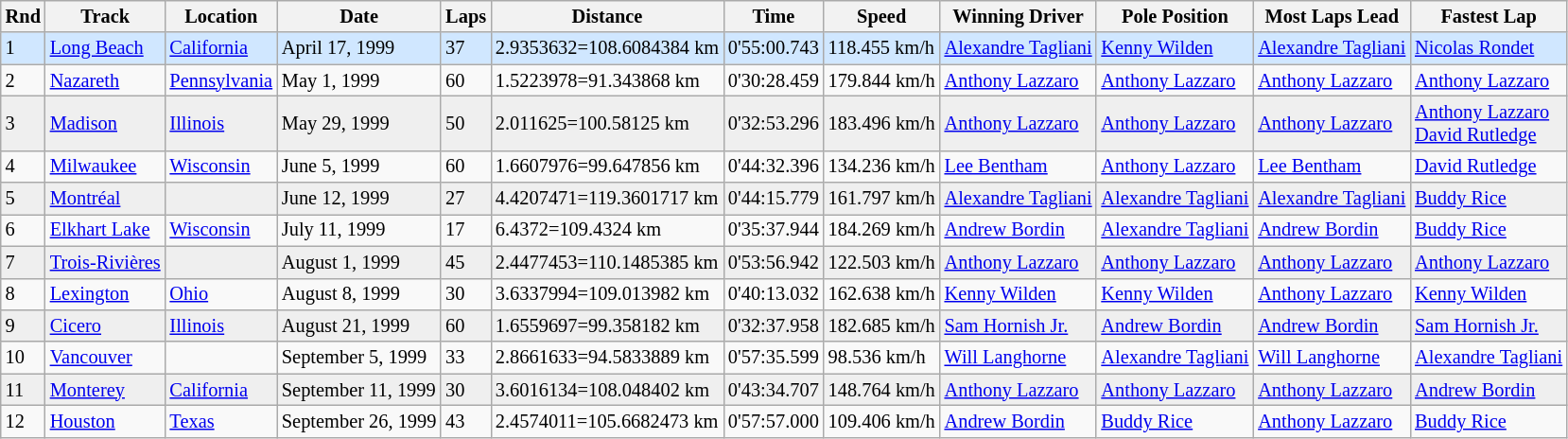<table class="wikitable" style="font-size: 85%">
<tr>
<th>Rnd</th>
<th>Track</th>
<th>Location</th>
<th>Date</th>
<th>Laps</th>
<th>Distance</th>
<th>Time</th>
<th>Speed</th>
<th>Winning Driver</th>
<th>Pole Position</th>
<th>Most Laps Lead</th>
<th>Fastest Lap</th>
</tr>
<tr style="background:#D0E7FF;">
<td>1</td>
<td align="left"><a href='#'>Long Beach</a></td>
<td align="left"><a href='#'>California</a></td>
<td align="left">April 17, 1999</td>
<td>37</td>
<td>2.9353632=108.6084384 km</td>
<td>0'55:00.743</td>
<td>118.455 km/h</td>
<td align="left"><a href='#'>Alexandre Tagliani</a></td>
<td align="left"><a href='#'>Kenny Wilden</a></td>
<td align="left"><a href='#'>Alexandre Tagliani</a></td>
<td align="left"><a href='#'>Nicolas Rondet</a></td>
</tr>
<tr>
<td>2</td>
<td align="left"><a href='#'>Nazareth</a></td>
<td align="left"><a href='#'>Pennsylvania</a></td>
<td align="left">May 1, 1999</td>
<td>60</td>
<td>1.5223978=91.343868 km</td>
<td>0'30:28.459</td>
<td>179.844 km/h</td>
<td align="left"><a href='#'>Anthony Lazzaro</a></td>
<td align="left"><a href='#'>Anthony Lazzaro</a></td>
<td align="left"><a href='#'>Anthony Lazzaro</a></td>
<td align="left"><a href='#'>Anthony Lazzaro</a></td>
</tr>
<tr style="background:#EFEFEF;">
<td>3</td>
<td align="left"><a href='#'>Madison</a></td>
<td align="left"><a href='#'>Illinois</a></td>
<td align="left">May 29, 1999</td>
<td>50</td>
<td>2.011625=100.58125 km</td>
<td>0'32:53.296</td>
<td>183.496 km/h</td>
<td align="left"><a href='#'>Anthony Lazzaro</a></td>
<td align="left"><a href='#'>Anthony Lazzaro</a></td>
<td align="left"><a href='#'>Anthony Lazzaro</a></td>
<td align="left"><a href='#'>Anthony Lazzaro</a><br><a href='#'>David Rutledge</a></td>
</tr>
<tr>
<td>4</td>
<td align="left"><a href='#'>Milwaukee</a></td>
<td align="left"><a href='#'>Wisconsin</a></td>
<td align="left">June 5, 1999</td>
<td>60</td>
<td>1.6607976=99.647856 km</td>
<td>0'44:32.396</td>
<td>134.236 km/h</td>
<td align="left"><a href='#'>Lee Bentham</a></td>
<td align="left"><a href='#'>Anthony Lazzaro</a></td>
<td align="left"><a href='#'>Lee Bentham</a></td>
<td align="left"><a href='#'>David Rutledge</a></td>
</tr>
<tr style="background:#EFEFEF;">
<td>5</td>
<td align="left"><a href='#'>Montréal</a></td>
<td align="left"></td>
<td align="left">June 12, 1999</td>
<td>27</td>
<td>4.4207471=119.3601717 km</td>
<td>0'44:15.779</td>
<td>161.797 km/h</td>
<td align="left"><a href='#'>Alexandre Tagliani</a></td>
<td align="left"><a href='#'>Alexandre Tagliani</a></td>
<td align="left"><a href='#'>Alexandre Tagliani</a></td>
<td align="left"><a href='#'>Buddy Rice</a></td>
</tr>
<tr>
<td>6</td>
<td align="left"><a href='#'>Elkhart Lake</a></td>
<td align="left"><a href='#'>Wisconsin</a></td>
<td align="left">July 11, 1999</td>
<td>17</td>
<td>6.4372=109.4324 km</td>
<td>0'35:37.944</td>
<td>184.269 km/h</td>
<td align="left"><a href='#'>Andrew Bordin</a></td>
<td align="left"><a href='#'>Alexandre Tagliani</a></td>
<td align="left"><a href='#'>Andrew Bordin</a></td>
<td align="left"><a href='#'>Buddy Rice</a></td>
</tr>
<tr style="background:#EFEFEF;">
<td>7</td>
<td align="left"><a href='#'>Trois-Rivières</a></td>
<td align="left"></td>
<td align="left">August 1, 1999</td>
<td>45</td>
<td>2.4477453=110.1485385 km</td>
<td>0'53:56.942</td>
<td>122.503 km/h</td>
<td align="left"><a href='#'>Anthony Lazzaro</a></td>
<td align="left"><a href='#'>Anthony Lazzaro</a></td>
<td align="left"><a href='#'>Anthony Lazzaro</a></td>
<td align="left"><a href='#'>Anthony Lazzaro</a></td>
</tr>
<tr>
<td>8</td>
<td align="left"><a href='#'>Lexington</a></td>
<td align="left"><a href='#'>Ohio</a></td>
<td align="left">August 8, 1999</td>
<td>30</td>
<td>3.6337994=109.013982 km</td>
<td>0'40:13.032</td>
<td>162.638 km/h</td>
<td align="left"><a href='#'>Kenny Wilden</a></td>
<td align="left"><a href='#'>Kenny Wilden</a></td>
<td align="left"><a href='#'>Anthony Lazzaro</a></td>
<td align="left"><a href='#'>Kenny Wilden</a></td>
</tr>
<tr style="background:#EFEFEF;">
<td>9</td>
<td align="left"><a href='#'>Cicero</a></td>
<td align="left"><a href='#'>Illinois</a></td>
<td align="left">August 21, 1999</td>
<td>60</td>
<td>1.6559697=99.358182 km</td>
<td>0'32:37.958</td>
<td>182.685 km/h</td>
<td align="left"><a href='#'>Sam Hornish Jr.</a></td>
<td align="left"><a href='#'>Andrew Bordin</a></td>
<td align="left"><a href='#'>Andrew Bordin</a></td>
<td align="left"><a href='#'>Sam Hornish Jr.</a></td>
</tr>
<tr>
<td>10</td>
<td align="left"><a href='#'>Vancouver</a></td>
<td align="left"></td>
<td align="left">September 5, 1999</td>
<td>33</td>
<td>2.8661633=94.5833889 km</td>
<td>0'57:35.599</td>
<td>98.536 km/h</td>
<td align="left"><a href='#'>Will Langhorne</a></td>
<td align="left"><a href='#'>Alexandre Tagliani</a></td>
<td align="left"><a href='#'>Will Langhorne</a></td>
<td align="left"><a href='#'>Alexandre Tagliani</a></td>
</tr>
<tr style="background:#EFEFEF;">
<td>11</td>
<td align="left"><a href='#'>Monterey</a></td>
<td align="left"><a href='#'>California</a></td>
<td align="left">September 11, 1999</td>
<td>30</td>
<td>3.6016134=108.048402 km</td>
<td>0'43:34.707</td>
<td>148.764 km/h</td>
<td align="left"><a href='#'>Anthony Lazzaro</a></td>
<td align="left"><a href='#'>Anthony Lazzaro</a></td>
<td align="left"><a href='#'>Anthony Lazzaro</a></td>
<td align="left"><a href='#'>Andrew Bordin</a></td>
</tr>
<tr>
<td>12</td>
<td align="left"><a href='#'>Houston</a></td>
<td align="left"><a href='#'>Texas</a></td>
<td align="left">September 26, 1999</td>
<td>43</td>
<td>2.4574011=105.6682473 km</td>
<td>0'57:57.000</td>
<td>109.406 km/h</td>
<td align="left"><a href='#'>Andrew Bordin</a></td>
<td align="left"><a href='#'>Buddy Rice</a></td>
<td align="left"><a href='#'>Anthony Lazzaro</a></td>
<td align="left"><a href='#'>Buddy Rice</a></td>
</tr>
</table>
